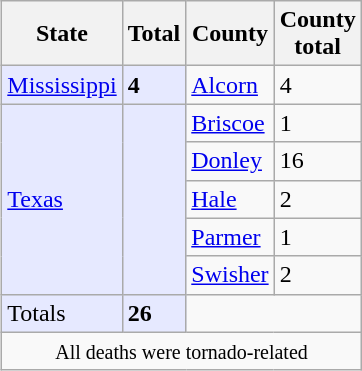<table class="wikitable" style="margin:0 0 0.5em 1em;float:right;">
<tr>
<th><strong>State</strong></th>
<th><strong>Total</strong></th>
<th><strong>County</strong></th>
<th><strong>County<br>total</strong></th>
</tr>
<tr>
<td rowspan=1 bgcolor="#e6e9ff"><a href='#'>Mississippi</a></td>
<td rowspan=1 bgcolor="#e6e9ff"><strong>4</strong></td>
<td><a href='#'>Alcorn</a></td>
<td>4</td>
</tr>
<tr>
<td rowspan=5 bgcolor="#e6e9ff"><a href='#'>Texas</a></td>
<td rowspan=5 bgcolor="#e6e9ff"></td>
<td><a href='#'>Briscoe</a></td>
<td>1</td>
</tr>
<tr>
<td><a href='#'>Donley</a></td>
<td>16</td>
</tr>
<tr>
<td><a href='#'>Hale</a></td>
<td>2</td>
</tr>
<tr>
<td><a href='#'>Parmer</a></td>
<td>1</td>
</tr>
<tr>
<td><a href='#'>Swisher</a></td>
<td>2</td>
</tr>
<tr>
<td bgcolor="#e6e9ff">Totals</td>
<td bgcolor="#e6e9ff"><strong>26</strong></td>
<td colspan=2></td>
</tr>
<tr>
<td colspan=4 align=center><small>All deaths were tornado-related</small></td>
</tr>
</table>
